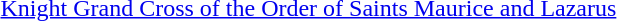<table>
<tr>
<td rowspan=2 style="width:60px; vertical-align:top;"></td>
<td><a href='#'> Knight Grand Cross of the Order of Saints Maurice and Lazarus</a></td>
</tr>
<tr>
<td></td>
</tr>
</table>
